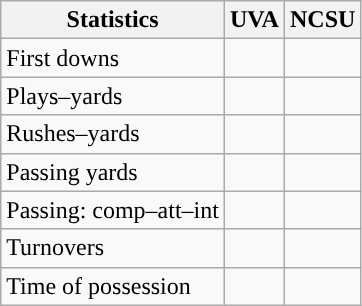<table class="wikitable" style="float:left">
<tr>
<th>Statistics</th>
<th>UVA</th>
<th>NCSU</th>
</tr>
<tr>
<td>First downs</td>
<td></td>
<td></td>
</tr>
<tr>
<td>Plays–yards</td>
<td></td>
<td></td>
</tr>
<tr>
<td>Rushes–yards</td>
<td></td>
<td></td>
</tr>
<tr>
<td>Passing yards</td>
<td></td>
<td></td>
</tr>
<tr>
<td>Passing: comp–att–int</td>
<td></td>
<td></td>
</tr>
<tr>
<td>Turnovers</td>
<td></td>
<td></td>
</tr>
<tr>
<td>Time of possession</td>
<td></td>
<td></td>
</tr>
</table>
